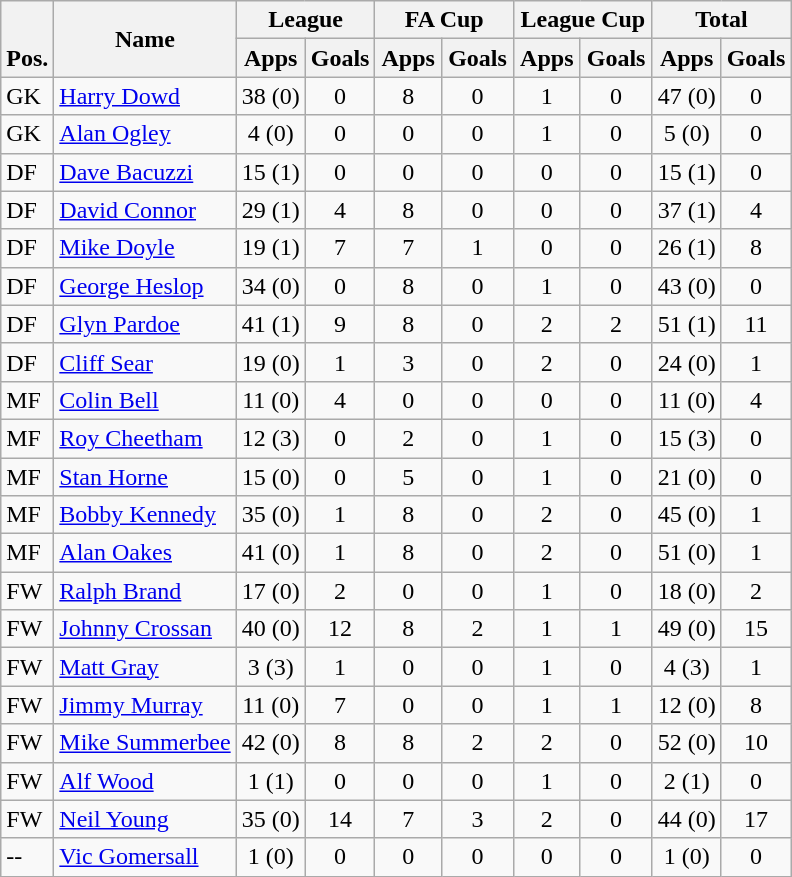<table class="wikitable" style="text-align:center">
<tr>
<th rowspan="2" valign="bottom">Pos.</th>
<th rowspan="2">Name</th>
<th colspan="2" width="85">League</th>
<th colspan="2" width="85">FA Cup</th>
<th colspan="2" width="85">League Cup</th>
<th colspan="2" width="85">Total</th>
</tr>
<tr>
<th>Apps</th>
<th>Goals</th>
<th>Apps</th>
<th>Goals</th>
<th>Apps</th>
<th>Goals</th>
<th>Apps</th>
<th>Goals</th>
</tr>
<tr>
<td align="left">GK</td>
<td align="left"> <a href='#'>Harry Dowd</a></td>
<td>38 (0)</td>
<td>0</td>
<td>8</td>
<td>0</td>
<td>1</td>
<td>0</td>
<td>47 (0)</td>
<td>0</td>
</tr>
<tr>
<td align="left">GK</td>
<td align="left"> <a href='#'>Alan Ogley</a></td>
<td>4 (0)</td>
<td>0</td>
<td>0</td>
<td>0</td>
<td>1</td>
<td>0</td>
<td>5 (0)</td>
<td>0</td>
</tr>
<tr>
<td align="left">DF</td>
<td align="left"> <a href='#'>Dave Bacuzzi</a></td>
<td>15 (1)</td>
<td>0</td>
<td>0</td>
<td>0</td>
<td>0</td>
<td>0</td>
<td>15 (1)</td>
<td>0</td>
</tr>
<tr>
<td align="left">DF</td>
<td align="left"> <a href='#'>David Connor</a></td>
<td>29 (1)</td>
<td>4</td>
<td>8</td>
<td>0</td>
<td>0</td>
<td>0</td>
<td>37 (1)</td>
<td>4</td>
</tr>
<tr>
<td align="left">DF</td>
<td align="left"> <a href='#'>Mike Doyle</a></td>
<td>19 (1)</td>
<td>7</td>
<td>7</td>
<td>1</td>
<td>0</td>
<td>0</td>
<td>26 (1)</td>
<td>8</td>
</tr>
<tr>
<td align="left">DF</td>
<td align="left"> <a href='#'>George Heslop</a></td>
<td>34 (0)</td>
<td>0</td>
<td>8</td>
<td>0</td>
<td>1</td>
<td>0</td>
<td>43 (0)</td>
<td>0</td>
</tr>
<tr>
<td align="left">DF</td>
<td align="left"> <a href='#'>Glyn Pardoe</a></td>
<td>41 (1)</td>
<td>9</td>
<td>8</td>
<td>0</td>
<td>2</td>
<td>2</td>
<td>51 (1)</td>
<td>11</td>
</tr>
<tr>
<td align="left">DF</td>
<td align="left"> <a href='#'>Cliff Sear</a></td>
<td>19 (0)</td>
<td>1</td>
<td>3</td>
<td>0</td>
<td>2</td>
<td>0</td>
<td>24 (0)</td>
<td>1</td>
</tr>
<tr>
<td align="left">MF</td>
<td align="left"> <a href='#'>Colin Bell</a></td>
<td>11 (0)</td>
<td>4</td>
<td>0</td>
<td>0</td>
<td>0</td>
<td>0</td>
<td>11 (0)</td>
<td>4</td>
</tr>
<tr>
<td align="left">MF</td>
<td align="left"> <a href='#'>Roy Cheetham</a></td>
<td>12 (3)</td>
<td>0</td>
<td>2</td>
<td>0</td>
<td>1</td>
<td>0</td>
<td>15 (3)</td>
<td>0</td>
</tr>
<tr>
<td align="left">MF</td>
<td align="left"> <a href='#'>Stan Horne</a></td>
<td>15 (0)</td>
<td>0</td>
<td>5</td>
<td>0</td>
<td>1</td>
<td>0</td>
<td>21 (0)</td>
<td>0</td>
</tr>
<tr>
<td align="left">MF</td>
<td align="left"> <a href='#'>Bobby Kennedy</a></td>
<td>35 (0)</td>
<td>1</td>
<td>8</td>
<td>0</td>
<td>2</td>
<td>0</td>
<td>45 (0)</td>
<td>1</td>
</tr>
<tr>
<td align="left">MF</td>
<td align="left"> <a href='#'>Alan Oakes</a></td>
<td>41 (0)</td>
<td>1</td>
<td>8</td>
<td>0</td>
<td>2</td>
<td>0</td>
<td>51 (0)</td>
<td>1</td>
</tr>
<tr>
<td align="left">FW</td>
<td align="left"> <a href='#'>Ralph Brand</a></td>
<td>17 (0)</td>
<td>2</td>
<td>0</td>
<td>0</td>
<td>1</td>
<td>0</td>
<td>18 (0)</td>
<td>2</td>
</tr>
<tr>
<td align="left">FW</td>
<td align="left"> <a href='#'>Johnny Crossan</a></td>
<td>40 (0)</td>
<td>12</td>
<td>8</td>
<td>2</td>
<td>1</td>
<td>1</td>
<td>49 (0)</td>
<td>15</td>
</tr>
<tr>
<td align="left">FW</td>
<td align="left"> <a href='#'>Matt Gray</a></td>
<td>3 (3)</td>
<td>1</td>
<td>0</td>
<td>0</td>
<td>1</td>
<td>0</td>
<td>4 (3)</td>
<td>1</td>
</tr>
<tr>
<td align="left">FW</td>
<td align="left"> <a href='#'>Jimmy Murray</a></td>
<td>11 (0)</td>
<td>7</td>
<td>0</td>
<td>0</td>
<td>1</td>
<td>1</td>
<td>12 (0)</td>
<td>8</td>
</tr>
<tr>
<td align="left">FW</td>
<td align="left"> <a href='#'>Mike Summerbee</a></td>
<td>42 (0)</td>
<td>8</td>
<td>8</td>
<td>2</td>
<td>2</td>
<td>0</td>
<td>52 (0)</td>
<td>10</td>
</tr>
<tr>
<td align="left">FW</td>
<td align="left"> <a href='#'>Alf Wood</a></td>
<td>1 (1)</td>
<td>0</td>
<td>0</td>
<td>0</td>
<td>1</td>
<td>0</td>
<td>2 (1)</td>
<td>0</td>
</tr>
<tr>
<td align="left">FW</td>
<td align="left"> <a href='#'>Neil Young</a></td>
<td>35 (0)</td>
<td>14</td>
<td>7</td>
<td>3</td>
<td>2</td>
<td>0</td>
<td>44 (0)</td>
<td>17</td>
</tr>
<tr>
<td align="left">--</td>
<td align="left"> <a href='#'>Vic Gomersall</a></td>
<td>1 (0)</td>
<td>0</td>
<td>0</td>
<td>0</td>
<td>0</td>
<td>0</td>
<td>1 (0)</td>
<td>0</td>
</tr>
</table>
